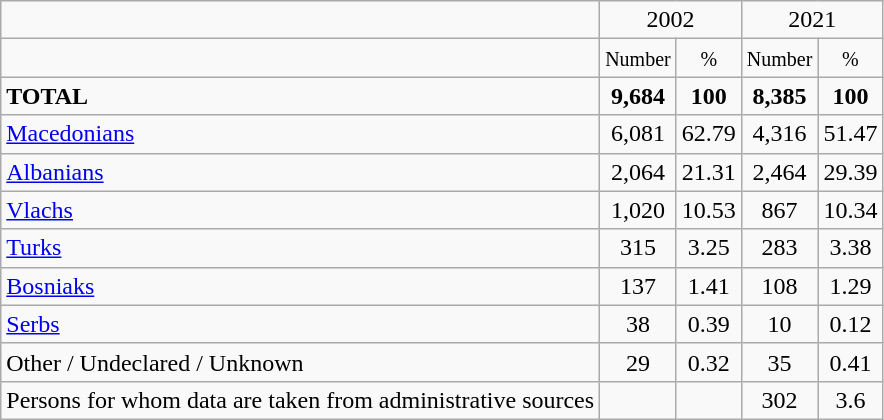<table class="wikitable">
<tr>
<td></td>
<td colspan="2" align="center">2002</td>
<td colspan="2" align="center">2021</td>
</tr>
<tr>
<td></td>
<td align="center"><small>Number</small></td>
<td align="center"><small>%</small></td>
<td align="center"><small>Number</small></td>
<td align="center"><small>%</small></td>
</tr>
<tr>
<td><strong>TOTAL</strong></td>
<td align="center"><strong>9,684</strong></td>
<td align="center"><strong>100</strong></td>
<td align="center"><strong>8,385</strong></td>
<td align="center"><strong>100</strong></td>
</tr>
<tr>
<td><a href='#'>Macedonians</a></td>
<td align="center">6,081</td>
<td align="center">62.79</td>
<td align="center">4,316</td>
<td align="center">51.47</td>
</tr>
<tr>
<td><a href='#'>Albanians</a></td>
<td align="center">2,064</td>
<td align="center">21.31</td>
<td align="center">2,464</td>
<td align="center">29.39</td>
</tr>
<tr>
<td><a href='#'>Vlachs</a></td>
<td align="center">1,020</td>
<td align="center">10.53</td>
<td align="center">867</td>
<td align="center">10.34</td>
</tr>
<tr>
<td><a href='#'>Turks</a></td>
<td align="center">315</td>
<td align="center">3.25</td>
<td align="center">283</td>
<td align="center">3.38</td>
</tr>
<tr>
<td><a href='#'>Bosniaks</a></td>
<td align="center">137</td>
<td align="center">1.41</td>
<td align="center">108</td>
<td align="center">1.29</td>
</tr>
<tr>
<td><a href='#'>Serbs</a></td>
<td align="center">38</td>
<td align="center">0.39</td>
<td align="center">10</td>
<td align="center">0.12</td>
</tr>
<tr>
<td>Other / Undeclared / Unknown</td>
<td align="center">29</td>
<td align="center">0.32</td>
<td align="center">35</td>
<td align="center">0.41</td>
</tr>
<tr>
<td>Persons for whom data are taken from administrative sources</td>
<td align="center"></td>
<td align="center"></td>
<td align="center">302</td>
<td align="center">3.6</td>
</tr>
</table>
